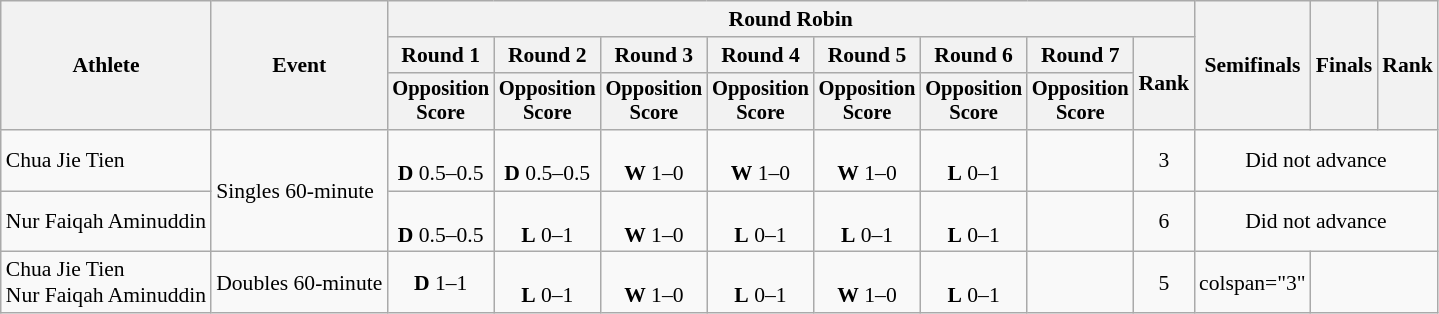<table class="wikitable" style="font-size:90%">
<tr>
<th rowspan="3">Athlete</th>
<th rowspan="3">Event</th>
<th colspan="8">Round Robin</th>
<th rowspan="3">Semifinals</th>
<th rowspan="3">Finals</th>
<th rowspan="3">Rank</th>
</tr>
<tr>
<th>Round 1</th>
<th>Round 2</th>
<th>Round 3</th>
<th>Round 4</th>
<th>Round 5</th>
<th>Round 6</th>
<th>Round 7</th>
<th rowspan="2">Rank</th>
</tr>
<tr style="font-size:95%" align="center">
<th>Opposition<br>Score</th>
<th>Opposition<br>Score</th>
<th>Opposition<br>Score</th>
<th>Opposition<br>Score</th>
<th>Opposition<br>Score</th>
<th>Opposition<br>Score</th>
<th>Opposition<br>Score</th>
</tr>
<tr align="center">
<td align="left">Chua Jie Tien</td>
<td rowspan="2" align="left">Singles 60-minute</td>
<td><br><strong>D</strong> 0.5–0.5</td>
<td><br><strong>D</strong> 0.5–0.5</td>
<td><br><strong>W</strong> 1–0</td>
<td><br><strong>W</strong> 1–0</td>
<td><br><strong>W</strong> 1–0</td>
<td><br><strong>L</strong> 0–1</td>
<td></td>
<td>3</td>
<td colspan="3">Did not advance</td>
</tr>
<tr align="center">
<td align="left">Nur Faiqah Aminuddin</td>
<td><br><strong>D</strong> 0.5–0.5</td>
<td><br><strong>L</strong> 0–1</td>
<td><br><strong>W</strong> 1–0</td>
<td><br><strong>L</strong> 0–1</td>
<td><br><strong>L</strong> 0–1</td>
<td><br><strong>L</strong> 0–1</td>
<td></td>
<td>6</td>
<td colspan="3">Did not advance</td>
</tr>
<tr align="center">
<td align="left">Chua Jie Tien<br>Nur Faiqah Aminuddin</td>
<td>Doubles 60-minute</td>
<td><strong>D</strong> 1–1</td>
<td><br><strong>L</strong> 0–1</td>
<td><br><strong>W</strong> 1–0</td>
<td><br><strong>L</strong> 0–1</td>
<td><br><strong>W</strong> 1–0</td>
<td><br><strong>L</strong> 0–1</td>
<td></td>
<td>5</td>
<td>colspan="3" </td>
</tr>
</table>
